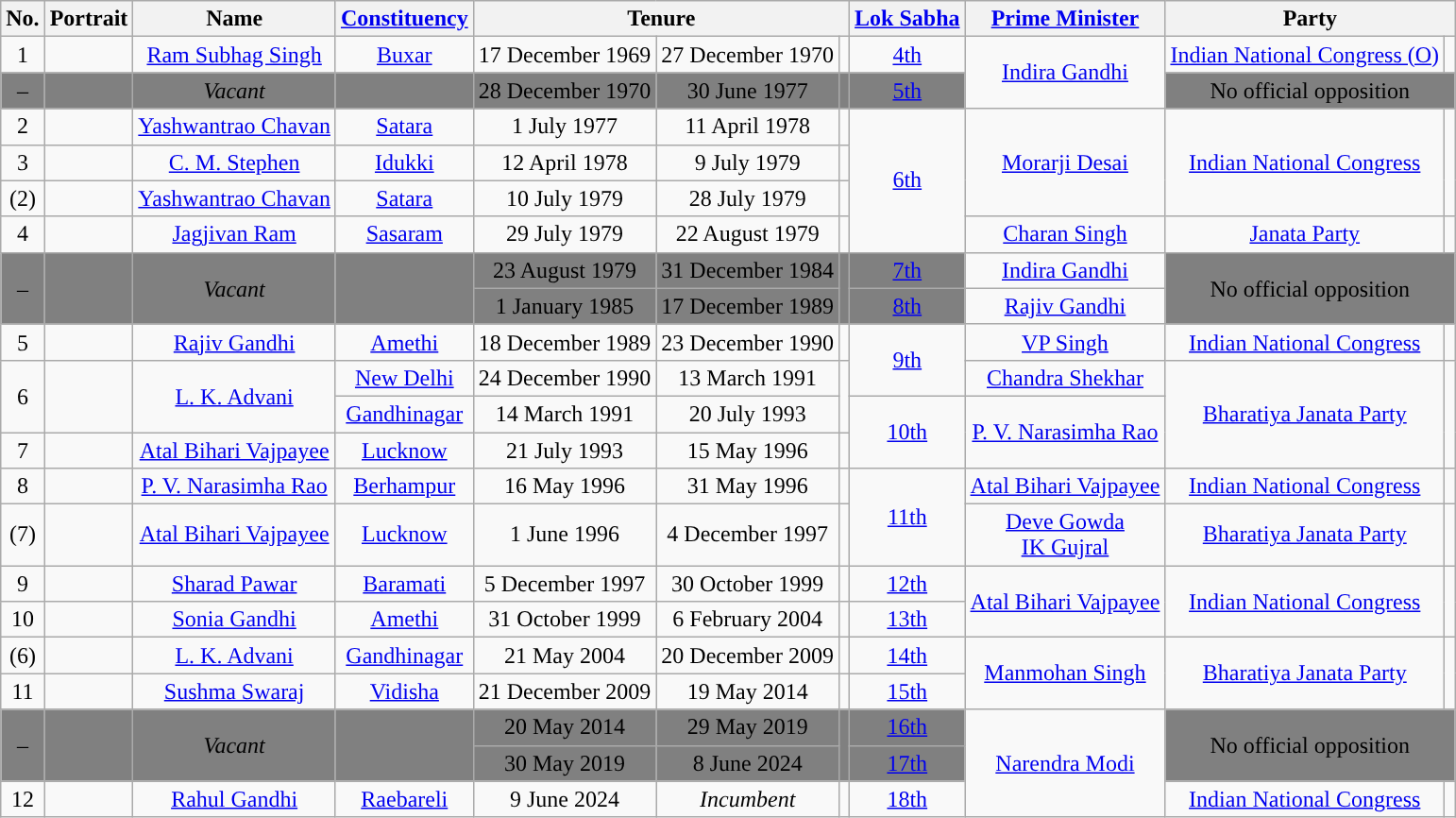<table class="wikitable mw-collapsible" style="text-align:center">
<tr>
<th>No.</th>
<th>Portrait</th>
<th>Name</th>
<th><a href='#'>Constituency</a></th>
<th colspan="3">Tenure</th>
<th><a href='#'>Lok Sabha</a></th>
<th><a href='#'>Prime Minister</a></th>
<th colspan="2">Party</th>
</tr>
<tr>
<td>1</td>
<td></td>
<td><a href='#'>Ram Subhag Singh</a></td>
<td><a href='#'>Buxar</a></td>
<td>17 December 1969</td>
<td>27 December 1970</td>
<td></td>
<td><a href='#'>4th</a></td>
<td rowspan="2"><a href='#'>Indira Gandhi</a></td>
<td><a href='#'>Indian National Congress (O)</a></td>
<td></td>
</tr>
<tr>
<td Bgcolor="grey">–</td>
<td Bgcolor="grey"></td>
<td Bgcolor="grey"><em>Vacant</em></td>
<td Bgcolor="grey"></td>
<td Bgcolor="grey">28 December 1970</td>
<td Bgcolor="grey">30 June 1977</td>
<td Bgcolor="grey"></td>
<td Bgcolor="grey"><a href='#'>5th</a></td>
<td colspan="2" bgcolor="grey">No official opposition</td>
</tr>
<tr>
<td>2</td>
<td></td>
<td><a href='#'>Yashwantrao Chavan</a></td>
<td><a href='#'>Satara</a></td>
<td>1 July 1977</td>
<td>11 April 1978</td>
<td></td>
<td rowspan="4"><a href='#'>6th</a></td>
<td rowspan="3"><a href='#'>Morarji Desai</a></td>
<td rowspan="3"><a href='#'>Indian National Congress</a></td>
<td rowspan="3"></td>
</tr>
<tr>
<td>3</td>
<td></td>
<td><a href='#'>C. M. Stephen</a></td>
<td><a href='#'>Idukki</a></td>
<td>12 April 1978</td>
<td>9 July 1979</td>
<td></td>
</tr>
<tr>
<td>(2)</td>
<td></td>
<td><a href='#'>Yashwantrao Chavan</a></td>
<td><a href='#'>Satara</a></td>
<td>10 July 1979</td>
<td>28 July 1979</td>
<td></td>
</tr>
<tr>
<td>4</td>
<td></td>
<td><a href='#'>Jagjivan Ram</a></td>
<td><a href='#'>Sasaram</a></td>
<td>29 July 1979</td>
<td>22 August 1979</td>
<td></td>
<td><a href='#'>Charan Singh</a></td>
<td><a href='#'>Janata Party</a></td>
<td></td>
</tr>
<tr>
<td Bgcolor="grey" rowspan="2">–</td>
<td Bgcolor="grey"  rowspan="2"></td>
<td Bgcolor="grey"  rowspan="2"><em>Vacant</em></td>
<td Bgcolor="grey"  rowspan="2"></td>
<td Bgcolor="grey">23 August 1979</td>
<td Bgcolor="grey">31 December 1984</td>
<td rowspan="2" bgcolor="grey"></td>
<td Bgcolor="grey"><a href='#'>7th</a></td>
<td><a href='#'>Indira Gandhi</a></td>
<td colspan="2" rowspan="2" bgcolor="grey">No official opposition</td>
</tr>
<tr>
<td Bgcolor="grey">1 January 1985</td>
<td Bgcolor="grey">17 December 1989</td>
<td Bgcolor="grey"><a href='#'>8th</a></td>
<td><a href='#'>Rajiv Gandhi</a></td>
</tr>
<tr>
<td>5</td>
<td></td>
<td><a href='#'>Rajiv Gandhi</a></td>
<td><a href='#'>Amethi</a></td>
<td>18 December 1989</td>
<td>23 December 1990</td>
<td></td>
<td rowspan="2"><a href='#'>9th</a></td>
<td><a href='#'>VP Singh</a></td>
<td><a href='#'>Indian National Congress</a></td>
<td></td>
</tr>
<tr>
<td rowspan="2">6</td>
<td rowspan="2"></td>
<td rowspan="2"><a href='#'>L. K. Advani</a></td>
<td><a href='#'>New Delhi</a></td>
<td>24 December 1990</td>
<td>13 March 1991</td>
<td rowspan="2"></td>
<td><a href='#'>Chandra Shekhar</a></td>
<td rowspan="3"><a href='#'>Bharatiya Janata Party</a></td>
<td rowspan="3"></td>
</tr>
<tr>
<td><a href='#'>Gandhinagar</a></td>
<td>14 March 1991</td>
<td>20 July 1993</td>
<td rowspan="2"><a href='#'>10th</a></td>
<td rowspan="2"><a href='#'>P. V. Narasimha Rao</a></td>
</tr>
<tr>
<td>7</td>
<td></td>
<td><a href='#'>Atal Bihari Vajpayee</a></td>
<td><a href='#'>Lucknow</a></td>
<td>21 July 1993</td>
<td>15 May 1996</td>
<td></td>
</tr>
<tr>
<td>8</td>
<td></td>
<td><a href='#'>P. V. Narasimha Rao</a></td>
<td><a href='#'>Berhampur</a></td>
<td>16 May 1996</td>
<td>31 May 1996</td>
<td></td>
<td rowspan="2"><a href='#'>11th</a></td>
<td><a href='#'>Atal Bihari Vajpayee</a></td>
<td><a href='#'>Indian National Congress</a></td>
<td></td>
</tr>
<tr>
<td>(7)</td>
<td></td>
<td><a href='#'>Atal Bihari Vajpayee</a></td>
<td><a href='#'>Lucknow</a></td>
<td>1 June 1996</td>
<td>4 December 1997</td>
<td></td>
<td><a href='#'>Deve Gowda</a><br><a href='#'>IK Gujral</a></td>
<td><a href='#'>Bharatiya Janata Party</a></td>
<td></td>
</tr>
<tr>
<td>9</td>
<td></td>
<td><a href='#'>Sharad Pawar</a></td>
<td><a href='#'>Baramati</a></td>
<td>5 December 1997</td>
<td>30 October 1999</td>
<td></td>
<td><a href='#'>12th</a></td>
<td rowspan="2"><a href='#'>Atal Bihari Vajpayee</a></td>
<td rowspan="2"><a href='#'>Indian National Congress</a></td>
<td rowspan="2"></td>
</tr>
<tr>
<td>10</td>
<td></td>
<td><a href='#'>Sonia Gandhi</a></td>
<td><a href='#'>Amethi</a></td>
<td>31 October 1999</td>
<td>6 February 2004</td>
<td></td>
<td><a href='#'>13th</a></td>
</tr>
<tr>
<td>(6)</td>
<td></td>
<td><a href='#'>L. K. Advani</a></td>
<td><a href='#'>Gandhinagar</a></td>
<td>21 May 2004</td>
<td>20 December 2009</td>
<td></td>
<td><a href='#'>14th</a></td>
<td rowspan="2"><a href='#'>Manmohan Singh</a></td>
<td rowspan="2"><a href='#'>Bharatiya Janata Party</a></td>
<td rowspan="2"></td>
</tr>
<tr>
<td>11</td>
<td></td>
<td><a href='#'>Sushma Swaraj</a></td>
<td><a href='#'>Vidisha</a></td>
<td>21 December 2009</td>
<td>19 May 2014</td>
<td></td>
<td><a href='#'>15th</a></td>
</tr>
<tr>
<td Bgcolor="grey"  rowspan="2">–</td>
<td Bgcolor="grey"  rowspan="2"></td>
<td Bgcolor="grey"  rowspan="2"><em>Vacant</em></td>
<td Bgcolor="grey"  rowspan="2"></td>
<td Bgcolor="grey">20 May 2014</td>
<td Bgcolor="grey">29 May 2019</td>
<td Bgcolor="grey" rowspan="2"></td>
<td Bgcolor="grey"><a href='#'>16th</a></td>
<td rowspan="3"><a href='#'>Narendra Modi</a></td>
<td colspan="2" rowspan="2" bgcolor="grey">No official opposition</td>
</tr>
<tr>
<td Bgcolor="grey">30 May 2019</td>
<td Bgcolor="grey">8 June 2024</td>
<td Bgcolor="grey"><a href='#'>17th</a></td>
</tr>
<tr>
<td>12</td>
<td></td>
<td><a href='#'>Rahul Gandhi</a></td>
<td><a href='#'>Raebareli</a></td>
<td>9 June 2024</td>
<td><em>Incumbent</em></td>
<td></td>
<td><a href='#'>18th</a></td>
<td><a href='#'>Indian National Congress</a></td>
<td></td>
</tr>
</table>
